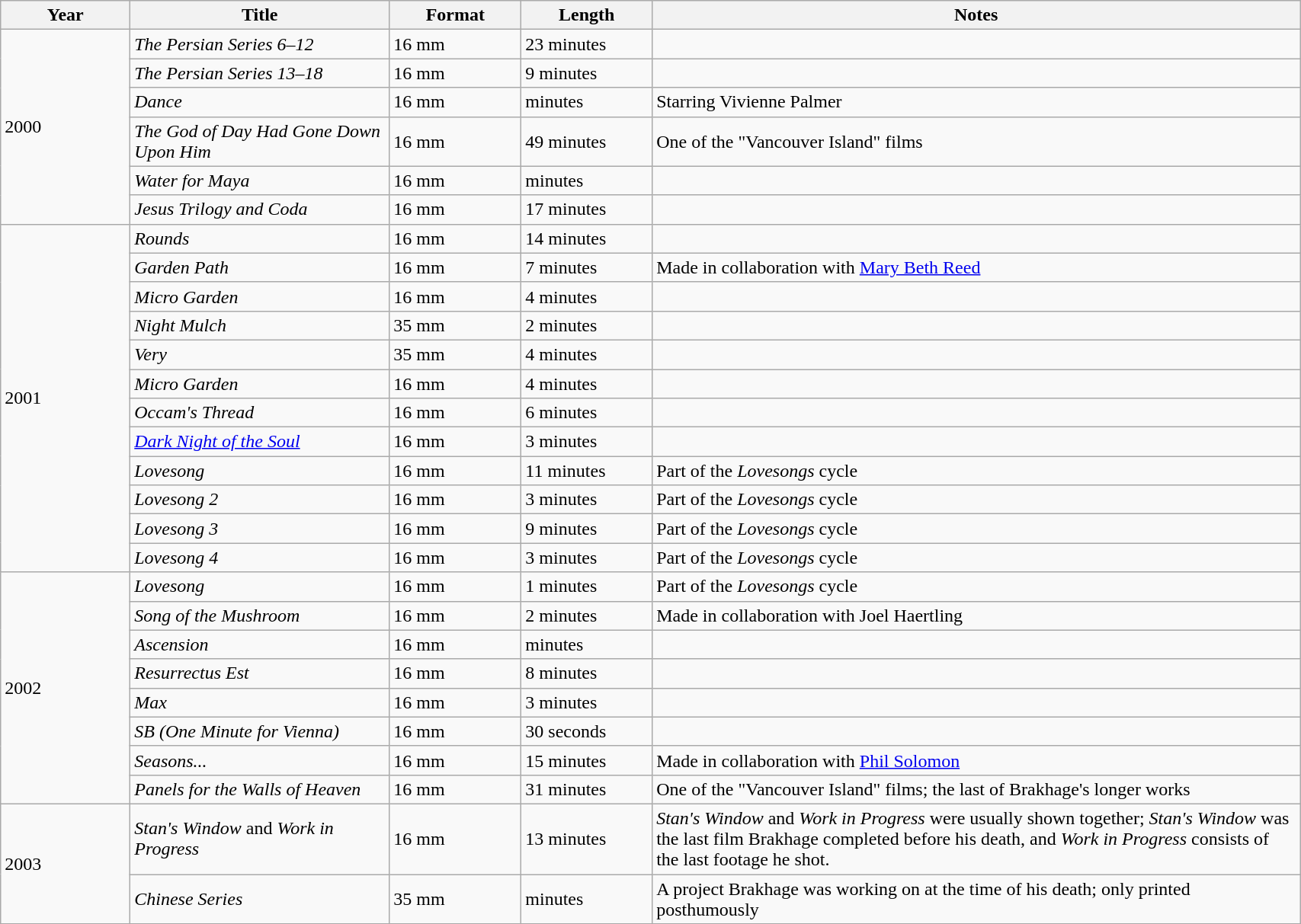<table class="wikitable plainrowheaders" style="width: 90%">
<tr>
<th style="width: 5%;" scope="col">Year</th>
<th style="width: 10%;" scope="col">Title</th>
<th style="width: 5%;" scope="col">Format</th>
<th style="width: 5%;" scope="col">Length</th>
<th style="width: 25%;" scope="col">Notes</th>
</tr>
<tr>
<td scope="row" rowspan="6">2000</td>
<td><em>The Persian Series 6–12</em></td>
<td>16 mm</td>
<td>23 minutes</td>
<td></td>
</tr>
<tr>
<td scope="row"><em>The Persian Series 13–18</em></td>
<td>16 mm</td>
<td>9 minutes</td>
<td></td>
</tr>
<tr>
<td scope="row"><em>Dance</em></td>
<td>16 mm</td>
<td> minutes</td>
<td>Starring Vivienne Palmer</td>
</tr>
<tr>
<td scope="row"><em>The God of Day Had Gone Down Upon Him</em></td>
<td>16 mm</td>
<td>49 minutes</td>
<td>One of the "Vancouver Island" films</td>
</tr>
<tr>
<td scope="row"><em>Water for Maya</em></td>
<td>16 mm</td>
<td> minutes</td>
<td></td>
</tr>
<tr>
<td scope="row"><em>Jesus Trilogy and Coda</em></td>
<td>16 mm</td>
<td>17 minutes</td>
<td></td>
</tr>
<tr>
<td scope="row" rowspan="12">2001</td>
<td><em>Rounds</em></td>
<td>16 mm</td>
<td>14 minutes</td>
<td></td>
</tr>
<tr>
<td scope="row"><em>Garden Path</em></td>
<td>16 mm</td>
<td>7 minutes</td>
<td>Made in collaboration with <a href='#'>Mary Beth Reed</a></td>
</tr>
<tr>
<td scope="row"><em>Micro Garden</em></td>
<td>16 mm</td>
<td>4 minutes</td>
<td></td>
</tr>
<tr>
<td scope="row"><em>Night Mulch</em></td>
<td>35 mm</td>
<td>2 minutes</td>
<td></td>
</tr>
<tr>
<td scope="row"><em>Very</em></td>
<td>35 mm</td>
<td>4 minutes</td>
<td></td>
</tr>
<tr>
<td scope="row"><em>Micro Garden</em></td>
<td>16 mm</td>
<td>4 minutes</td>
<td></td>
</tr>
<tr>
<td scope="row"><em>Occam's Thread</em></td>
<td>16 mm</td>
<td>6 minutes</td>
<td></td>
</tr>
<tr>
<td scope="row"><em><a href='#'>Dark Night of the Soul</a></em></td>
<td>16 mm</td>
<td>3 minutes</td>
<td></td>
</tr>
<tr>
<td scope="row"><em>Lovesong</em></td>
<td>16 mm</td>
<td>11 minutes</td>
<td>Part of the <em>Lovesongs</em> cycle</td>
</tr>
<tr>
<td scope="row"><em>Lovesong 2</em></td>
<td>16 mm</td>
<td>3 minutes</td>
<td>Part of the <em>Lovesongs</em> cycle</td>
</tr>
<tr>
<td scope="row"><em>Lovesong 3</em></td>
<td>16 mm</td>
<td>9 minutes</td>
<td>Part of the <em>Lovesongs</em> cycle</td>
</tr>
<tr>
<td scope="row"><em>Lovesong 4</em></td>
<td>16 mm</td>
<td>3 minutes</td>
<td>Part of the <em>Lovesongs</em> cycle</td>
</tr>
<tr>
<td scope="row" rowspan="8">2002</td>
<td><em>Lovesong</em></td>
<td>16 mm</td>
<td>1 minutes</td>
<td>Part of the <em>Lovesongs</em> cycle</td>
</tr>
<tr>
<td scope="row"><em>Song of the Mushroom</em></td>
<td>16 mm</td>
<td>2 minutes</td>
<td>Made in collaboration with Joel Haertling</td>
</tr>
<tr>
<td scope="row"><em>Ascension</em></td>
<td>16 mm</td>
<td> minutes</td>
<td></td>
</tr>
<tr>
<td scope="row"><em>Resurrectus Est</em></td>
<td>16 mm</td>
<td>8 minutes</td>
<td></td>
</tr>
<tr>
<td scope="row"><em>Max</em></td>
<td>16 mm</td>
<td>3 minutes</td>
<td></td>
</tr>
<tr>
<td scope="row"><em>SB (One Minute for Vienna)</em></td>
<td>16 mm</td>
<td>30 seconds</td>
<td></td>
</tr>
<tr>
<td scope="row"><em>Seasons...</em></td>
<td>16 mm</td>
<td>15 minutes</td>
<td>Made in collaboration with <a href='#'>Phil Solomon</a></td>
</tr>
<tr>
<td scope="row"><em>Panels for the Walls of Heaven</em></td>
<td>16 mm</td>
<td>31 minutes</td>
<td>One of the "Vancouver Island" films; the last of Brakhage's longer works</td>
</tr>
<tr>
<td scope="row" rowspan="2">2003</td>
<td><em>Stan's Window</em> and <em>Work in Progress</em></td>
<td>16 mm</td>
<td>13 minutes</td>
<td><em>Stan's Window</em> and <em>Work in Progress</em> were usually shown together; <em>Stan's Window</em> was the last film Brakhage completed before his death, and <em>Work in Progress</em> consists of the last footage he shot.</td>
</tr>
<tr>
<td scope="row"><em>Chinese Series</em></td>
<td>35 mm</td>
<td> minutes</td>
<td>A project Brakhage was working on at the time of his death; only printed posthumously</td>
</tr>
<tr>
</tr>
</table>
